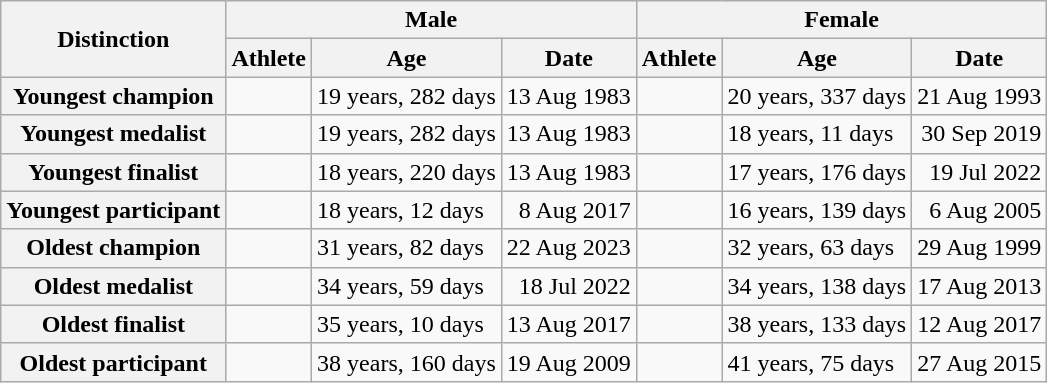<table class="wikitable">
<tr>
<th rowspan="2">Distinction</th>
<th colspan="3">Male</th>
<th colspan="3">Female</th>
</tr>
<tr>
<th>Athlete</th>
<th>Age</th>
<th>Date</th>
<th>Athlete</th>
<th>Age</th>
<th>Date</th>
</tr>
<tr>
<th>Youngest champion</th>
<td align="left"></td>
<td align="left">19 years, 282 days</td>
<td align="right">13 Aug 1983</td>
<td align="left"></td>
<td align="left">20 years, 337 days</td>
<td align="right">21 Aug 1993</td>
</tr>
<tr>
<th>Youngest medalist</th>
<td align="left"></td>
<td align="left">19 years, 282 days</td>
<td align="right">13 Aug 1983</td>
<td align="left"></td>
<td align="left">18 years, 11 days</td>
<td align="right">30 Sep 2019</td>
</tr>
<tr>
<th>Youngest finalist</th>
<td align="left"></td>
<td align="left">18 years, 220 days</td>
<td align="right">13 Aug 1983</td>
<td align="left"></td>
<td align="left">17 years, 176 days</td>
<td align="right">19 Jul 2022</td>
</tr>
<tr>
<th>Youngest participant</th>
<td align="left"></td>
<td align="left">18 years, 12 days</td>
<td align="right">8 Aug 2017</td>
<td align="left"></td>
<td align="left">16 years, 139 days</td>
<td align="right">6 Aug 2005</td>
</tr>
<tr>
<th>Oldest champion</th>
<td align="left"></td>
<td align="left">31 years, 82 days</td>
<td align="right">22 Aug 2023</td>
<td align="left"></td>
<td align="left">32 years, 63 days</td>
<td align="right">29 Aug 1999</td>
</tr>
<tr>
<th>Oldest medalist</th>
<td align="left"></td>
<td align="left">34 years, 59 days</td>
<td align="right">18 Jul 2022</td>
<td align="left"></td>
<td align="left">34 years, 138 days</td>
<td align="right">17 Aug 2013</td>
</tr>
<tr>
<th>Oldest finalist</th>
<td align="left"></td>
<td align="left">35 years, 10 days</td>
<td align="right">13 Aug 2017</td>
<td align="left"></td>
<td align="left">38 years, 133 days</td>
<td align="right">12 Aug 2017</td>
</tr>
<tr>
<th>Oldest participant</th>
<td align="left"></td>
<td align="left">38 years, 160 days</td>
<td align="right">19 Aug 2009</td>
<td align="left"></td>
<td align="left">41 years, 75 days</td>
<td align="right">27 Aug 2015</td>
</tr>
</table>
